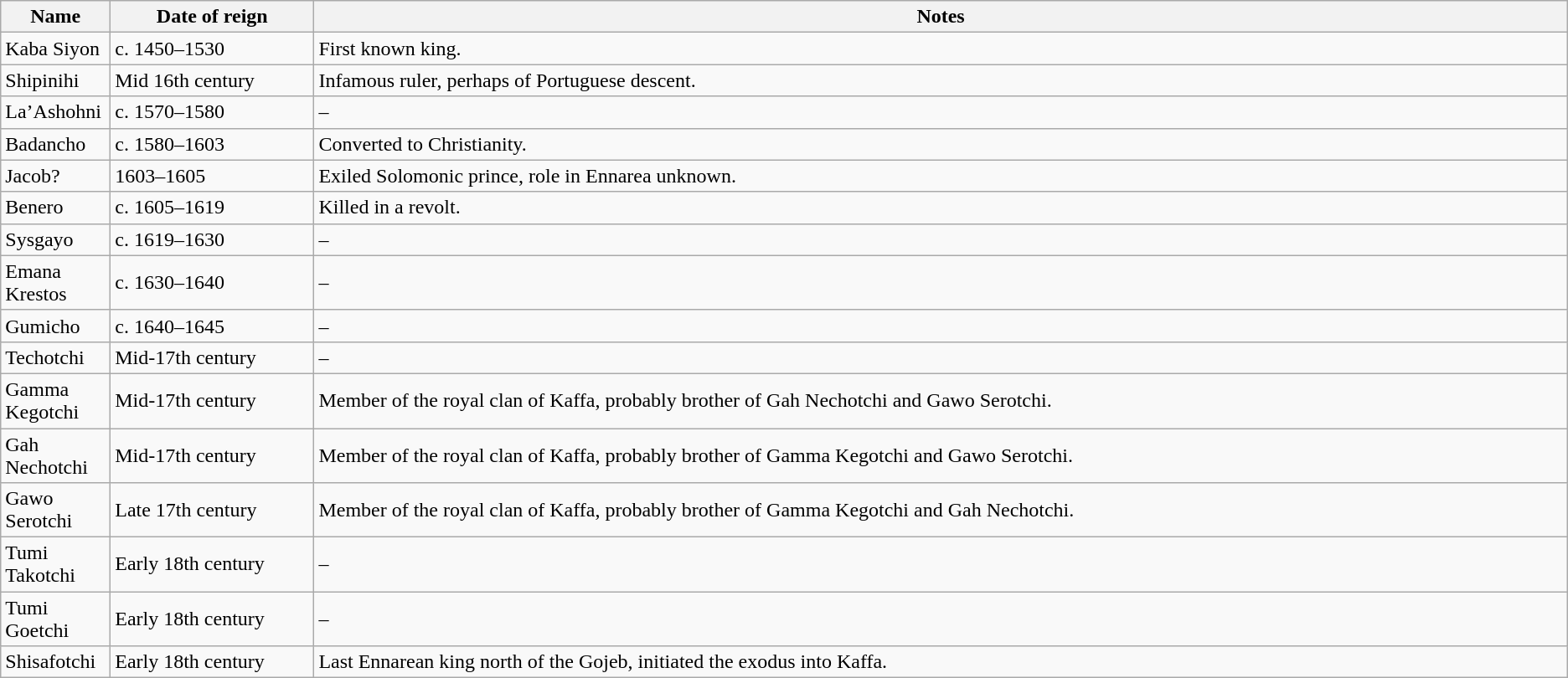<table class="wikitable">
<tr>
<th>Name</th>
<th width="13%">Date of reign</th>
<th width="80%">Notes</th>
</tr>
<tr>
<td>Kaba Siyon</td>
<td>c. 1450–1530</td>
<td>First known king.</td>
</tr>
<tr>
<td>Shipinihi</td>
<td>Mid 16th century</td>
<td>Infamous ruler, perhaps of Portuguese descent.</td>
</tr>
<tr>
<td>La’Ashohni</td>
<td>c. 1570–1580</td>
<td>–</td>
</tr>
<tr>
<td>Badancho</td>
<td>c. 1580–1603</td>
<td>Converted to Christianity.</td>
</tr>
<tr>
<td>Jacob?</td>
<td>1603–1605</td>
<td>Exiled Solomonic prince, role in Ennarea unknown.</td>
</tr>
<tr>
<td>Benero</td>
<td>c. 1605–1619</td>
<td>Killed in a revolt.</td>
</tr>
<tr>
<td>Sysgayo</td>
<td>c. 1619–1630</td>
<td>–</td>
</tr>
<tr>
<td>Emana Krestos</td>
<td>c. 1630–1640</td>
<td>–</td>
</tr>
<tr>
<td>Gumicho</td>
<td>c. 1640–1645</td>
<td>–</td>
</tr>
<tr>
<td>Techotchi</td>
<td>Mid-17th century</td>
<td>–</td>
</tr>
<tr>
<td>Gamma Kegotchi</td>
<td>Mid-17th century</td>
<td>Member of the royal clan of Kaffa, probably brother of Gah Nechotchi and Gawo Serotchi.</td>
</tr>
<tr>
<td>Gah Nechotchi</td>
<td>Mid-17th century</td>
<td>Member of the royal clan of Kaffa, probably brother of Gamma Kegotchi and Gawo Serotchi.</td>
</tr>
<tr>
<td>Gawo Serotchi</td>
<td>Late 17th century</td>
<td>Member of the royal clan of Kaffa, probably brother of Gamma Kegotchi and Gah Nechotchi.</td>
</tr>
<tr>
<td>Tumi Takotchi</td>
<td>Early 18th century</td>
<td>–</td>
</tr>
<tr>
<td>Tumi Goetchi</td>
<td>Early 18th century</td>
<td>–</td>
</tr>
<tr>
<td>Shisafotchi</td>
<td>Early 18th century</td>
<td>Last Ennarean king north of the Gojeb, initiated the exodus into Kaffa.</td>
</tr>
</table>
